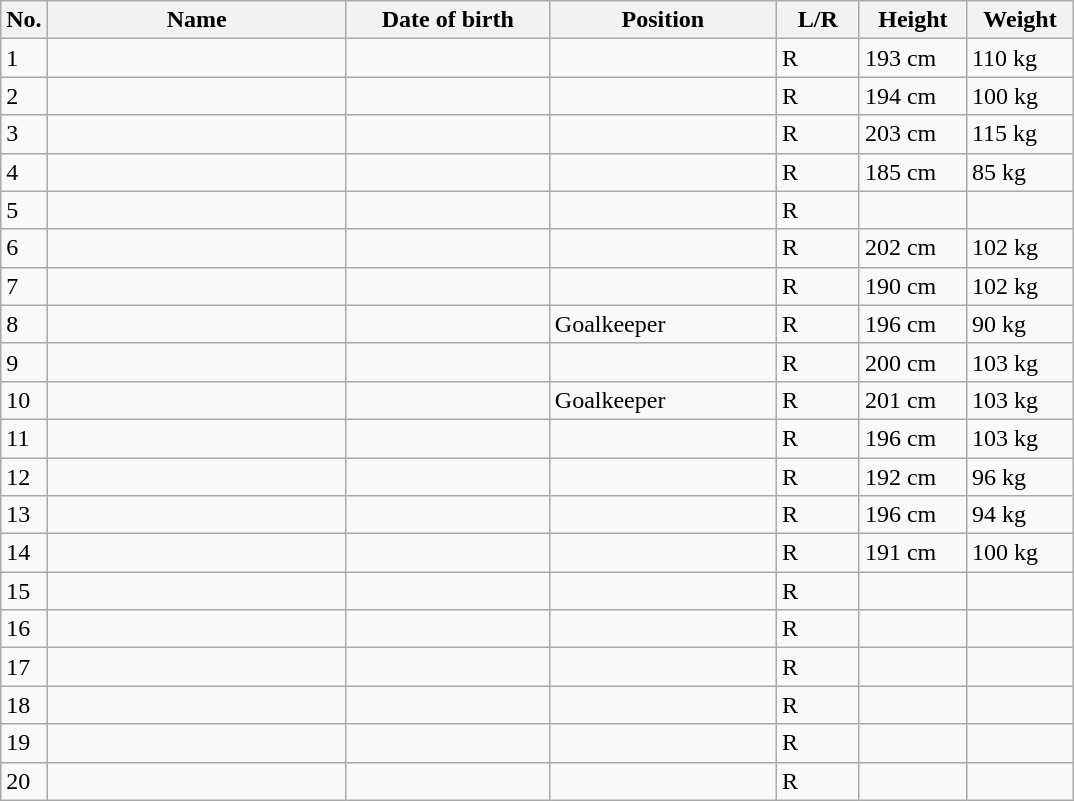<table class="wikitable sortable" style=font-size:100%; text-align:center;>
<tr>
<th>No.</th>
<th style=width:12em>Name</th>
<th style=width:8em>Date of birth</th>
<th style=width:9em>Position</th>
<th style=width:3em>L/R</th>
<th style=width:4em>Height</th>
<th style=width:4em>Weight</th>
</tr>
<tr>
<td>1</td>
<td align=left></td>
<td align=right></td>
<td></td>
<td>R</td>
<td>193 cm</td>
<td>110 kg</td>
</tr>
<tr>
<td>2</td>
<td align=left></td>
<td align=right></td>
<td></td>
<td>R</td>
<td>194 cm</td>
<td>100 kg</td>
</tr>
<tr>
<td>3</td>
<td align=left></td>
<td align=right></td>
<td></td>
<td>R</td>
<td>203 cm</td>
<td>115 kg</td>
</tr>
<tr>
<td>4</td>
<td align=left></td>
<td align=right></td>
<td></td>
<td>R</td>
<td>185 cm</td>
<td>85 kg</td>
</tr>
<tr>
<td>5</td>
<td align=left></td>
<td align=right></td>
<td></td>
<td>R</td>
<td></td>
<td></td>
</tr>
<tr>
<td>6</td>
<td align=left></td>
<td align=right></td>
<td></td>
<td>R</td>
<td>202 cm</td>
<td>102 kg</td>
</tr>
<tr>
<td>7</td>
<td align=left></td>
<td align=right></td>
<td></td>
<td>R</td>
<td>190 cm</td>
<td>102 kg</td>
</tr>
<tr>
<td>8</td>
<td align=left></td>
<td align=right></td>
<td>Goalkeeper</td>
<td>R</td>
<td>196 cm</td>
<td>90 kg</td>
</tr>
<tr>
<td>9</td>
<td align=left></td>
<td align=right></td>
<td></td>
<td>R</td>
<td>200 cm</td>
<td>103 kg</td>
</tr>
<tr>
<td>10</td>
<td align=left></td>
<td align=right></td>
<td>Goalkeeper</td>
<td>R</td>
<td>201 cm</td>
<td>103 kg</td>
</tr>
<tr>
<td>11</td>
<td align=left></td>
<td align=right></td>
<td></td>
<td>R</td>
<td>196 cm</td>
<td>103 kg</td>
</tr>
<tr>
<td>12</td>
<td align=left></td>
<td align=right></td>
<td></td>
<td>R</td>
<td>192 cm</td>
<td>96 kg</td>
</tr>
<tr>
<td>13</td>
<td align=left></td>
<td align=right></td>
<td></td>
<td>R</td>
<td>196 cm</td>
<td>94 kg</td>
</tr>
<tr>
<td>14</td>
<td align=left></td>
<td align=right></td>
<td></td>
<td>R</td>
<td>191 cm</td>
<td>100 kg</td>
</tr>
<tr>
<td>15</td>
<td align=left></td>
<td align=right></td>
<td></td>
<td>R</td>
<td></td>
<td></td>
</tr>
<tr>
<td>16</td>
<td align=left></td>
<td align=right></td>
<td></td>
<td>R</td>
<td></td>
<td></td>
</tr>
<tr>
<td>17</td>
<td align=left></td>
<td align=right></td>
<td></td>
<td>R</td>
<td></td>
<td></td>
</tr>
<tr>
<td>18</td>
<td align=left></td>
<td align=right></td>
<td></td>
<td>R</td>
<td></td>
<td></td>
</tr>
<tr>
<td>19</td>
<td align=left></td>
<td align=right></td>
<td></td>
<td>R</td>
<td></td>
<td></td>
</tr>
<tr>
<td>20</td>
<td align=left></td>
<td align=right></td>
<td></td>
<td>R</td>
<td></td>
<td></td>
</tr>
</table>
